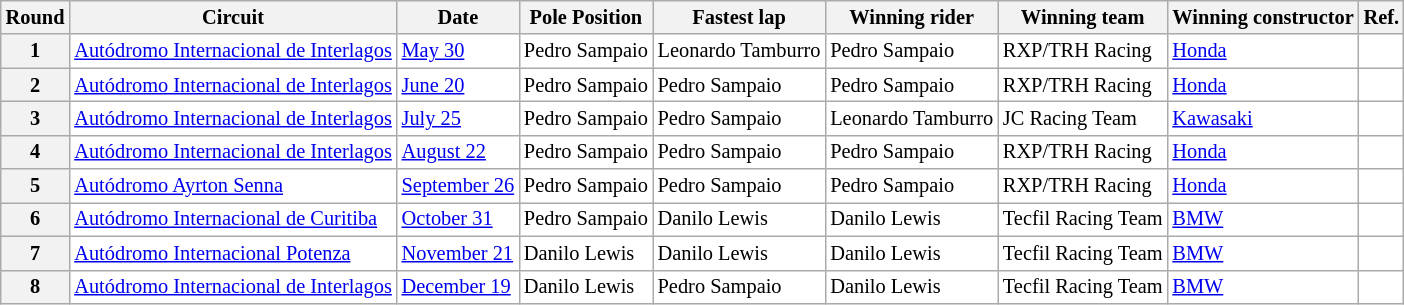<table class="wikitable" data-cx-weight="785" data-source="29" id="cx29" data-cx-draft="true" style="font-size: 85%;">
<tr>
<th>Round</th>
<th>Circuit</th>
<th>Date</th>
<th>Pole Position</th>
<th>Fastest lap</th>
<th>Winning rider</th>
<th>Winning team</th>
<th>Winning constructor</th>
<th>Ref.</th>
</tr>
<tr id="46" style="background:#FFFFFF;">
<th>1</th>
<td> <a href='#'>Autódromo Internacional de Interlagos</a></td>
<td><a href='#'>May 30</a></td>
<td> Pedro Sampaio</td>
<td> Leonardo Tamburro</td>
<td> Pedro Sampaio</td>
<td> RXP/TRH Racing</td>
<td> <a href='#'>Honda</a></td>
<td align="center"></td>
</tr>
<tr id="70" style="background:#FFFFFF;">
<th>2</th>
<td> <a href='#'>Autódromo Internacional de Interlagos</a></td>
<td><a href='#'>June 20</a></td>
<td> Pedro Sampaio</td>
<td> Pedro Sampaio</td>
<td> Pedro Sampaio</td>
<td> RXP/TRH Racing</td>
<td> <a href='#'>Honda</a></td>
<td align="center"></td>
</tr>
<tr id="118" style="background:#FFFFFF;">
<th>3</th>
<td> <a href='#'>Autódromo Internacional de Interlagos</a></td>
<td><a href='#'>July 25</a></td>
<td> Pedro Sampaio</td>
<td> Pedro Sampaio</td>
<td> Leonardo Tamburro</td>
<td> JC Racing Team</td>
<td> <a href='#'>Kawasaki</a></td>
<td align="center"></td>
</tr>
<tr style="background:#FFFFFF;">
<th>4</th>
<td> <a href='#'>Autódromo Internacional de Interlagos</a></td>
<td><a href='#'>August 22</a></td>
<td> Pedro Sampaio</td>
<td> Pedro Sampaio</td>
<td> Pedro Sampaio</td>
<td> RXP/TRH Racing</td>
<td> <a href='#'>Honda</a></td>
<td align="center"></td>
</tr>
<tr id="102" style="background:#FFFFFF;">
<th>5</th>
<td> <a href='#'>Autódromo Ayrton Senna</a></td>
<td><a href='#'>September 26</a></td>
<td> Pedro Sampaio</td>
<td> Pedro Sampaio</td>
<td> Pedro Sampaio</td>
<td> RXP/TRH Racing</td>
<td> <a href='#'>Honda</a></td>
<td align="center"></td>
</tr>
<tr id="134" style="background:#FFFFFF;">
<th>6</th>
<td> <a href='#'>Autódromo Internacional de Curitiba</a></td>
<td><a href='#'>October 31</a></td>
<td> Pedro Sampaio</td>
<td> Danilo Lewis</td>
<td> Danilo Lewis</td>
<td> Tecfil Racing Team</td>
<td> <a href='#'>BMW</a></td>
<td align="center"></td>
</tr>
<tr style="background:#FFFFFF;">
<th>7</th>
<td> <a href='#'>Autódromo Internacional Potenza</a></td>
<td><a href='#'>November 21</a></td>
<td> Danilo Lewis</td>
<td> Danilo Lewis</td>
<td> Danilo Lewis</td>
<td> Tecfil Racing Team</td>
<td> <a href='#'>BMW</a></td>
<td align="center"></td>
</tr>
<tr style="background:#FFFFFF;">
<th>8</th>
<td> <a href='#'>Autódromo Internacional de Interlagos</a></td>
<td><a href='#'>December 19</a></td>
<td> Danilo Lewis</td>
<td> Pedro Sampaio</td>
<td> Danilo Lewis</td>
<td> Tecfil Racing Team</td>
<td> <a href='#'>BMW</a></td>
<td align="center"></td>
</tr>
</table>
